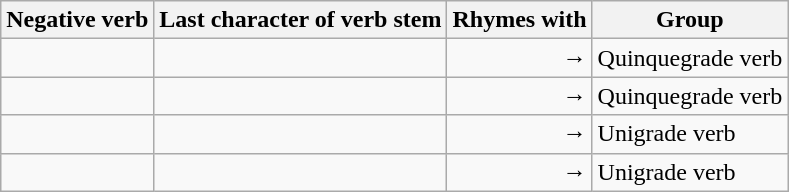<table class="wikitable">
<tr>
<th>Negative verb</th>
<th>Last character of verb stem</th>
<th>Rhymes with</th>
<th>Group</th>
</tr>
<tr>
<td></td>
<td style="text-align:center;"></td>
<td style="text-align:right;"> →</td>
<td>Quinquegrade verb</td>
</tr>
<tr>
<td></td>
<td style="text-align:center;"></td>
<td style="text-align:right;"> →</td>
<td>Quinquegrade verb</td>
</tr>
<tr>
<td></td>
<td style="text-align:center;"></td>
<td style="text-align:right;"> →</td>
<td>Unigrade verb</td>
</tr>
<tr>
<td></td>
<td style="text-align:center;"></td>
<td style="text-align:right;"> →</td>
<td>Unigrade verb</td>
</tr>
</table>
